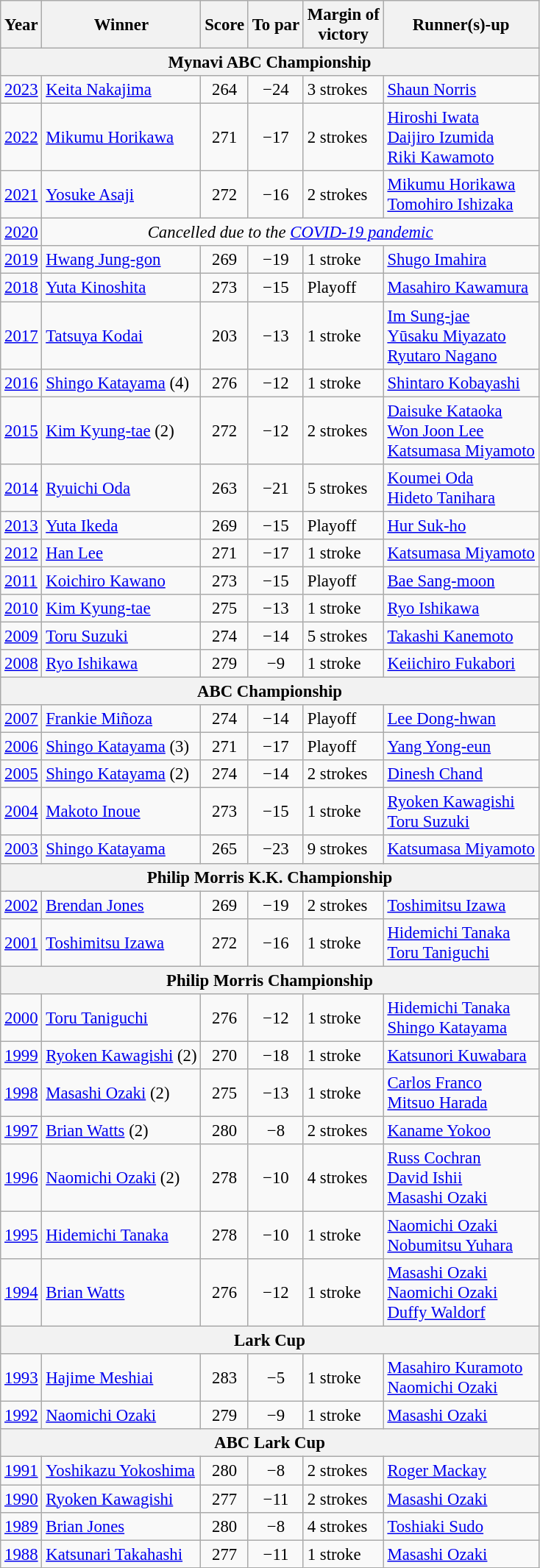<table class=wikitable style="font-size:95%">
<tr>
<th>Year</th>
<th>Winner</th>
<th>Score</th>
<th>To par</th>
<th>Margin of<br>victory</th>
<th>Runner(s)-up</th>
</tr>
<tr>
<th colspan=6>Mynavi ABC Championship</th>
</tr>
<tr>
<td><a href='#'>2023</a></td>
<td> <a href='#'>Keita Nakajima</a></td>
<td align=center>264</td>
<td align=center>−24</td>
<td>3 strokes</td>
<td> <a href='#'>Shaun Norris</a></td>
</tr>
<tr>
<td><a href='#'>2022</a></td>
<td> <a href='#'>Mikumu Horikawa</a></td>
<td align=center>271</td>
<td align=center>−17</td>
<td>2 strokes</td>
<td> <a href='#'>Hiroshi Iwata</a><br> <a href='#'>Daijiro Izumida</a><br> <a href='#'>Riki Kawamoto</a></td>
</tr>
<tr>
<td><a href='#'>2021</a></td>
<td> <a href='#'>Yosuke Asaji</a></td>
<td align=center>272</td>
<td align=center>−16</td>
<td>2 strokes</td>
<td> <a href='#'>Mikumu Horikawa</a><br> <a href='#'>Tomohiro Ishizaka</a></td>
</tr>
<tr>
<td><a href='#'>2020</a></td>
<td colspan="5" align=center><em>Cancelled due to the <a href='#'>COVID-19 pandemic</a></em></td>
</tr>
<tr>
<td><a href='#'>2019</a></td>
<td> <a href='#'>Hwang Jung-gon</a></td>
<td align=center>269</td>
<td align=center>−19</td>
<td>1 stroke</td>
<td> <a href='#'>Shugo Imahira</a></td>
</tr>
<tr>
<td><a href='#'>2018</a></td>
<td> <a href='#'>Yuta Kinoshita</a></td>
<td align=center>273</td>
<td align=center>−15</td>
<td>Playoff</td>
<td> <a href='#'>Masahiro Kawamura</a></td>
</tr>
<tr>
<td><a href='#'>2017</a></td>
<td> <a href='#'>Tatsuya Kodai</a></td>
<td align=center>203</td>
<td align=center>−13</td>
<td>1 stroke</td>
<td> <a href='#'>Im Sung-jae</a><br> <a href='#'>Yūsaku Miyazato</a><br> <a href='#'>Ryutaro Nagano</a></td>
</tr>
<tr>
<td><a href='#'>2016</a></td>
<td> <a href='#'>Shingo Katayama</a> (4)</td>
<td align=center>276</td>
<td align=center>−12</td>
<td>1 stroke</td>
<td> <a href='#'>Shintaro Kobayashi</a></td>
</tr>
<tr>
<td><a href='#'>2015</a></td>
<td> <a href='#'>Kim Kyung-tae</a> (2)</td>
<td align=center>272</td>
<td align=center>−12</td>
<td>2 strokes</td>
<td> <a href='#'>Daisuke Kataoka</a><br> <a href='#'>Won Joon Lee</a><br> <a href='#'>Katsumasa Miyamoto</a></td>
</tr>
<tr>
<td><a href='#'>2014</a></td>
<td> <a href='#'>Ryuichi Oda</a></td>
<td align=center>263</td>
<td align=center>−21</td>
<td>5 strokes</td>
<td> <a href='#'>Koumei Oda</a><br> <a href='#'>Hideto Tanihara</a></td>
</tr>
<tr>
<td><a href='#'>2013</a></td>
<td> <a href='#'>Yuta Ikeda</a></td>
<td align=center>269</td>
<td align=center>−15</td>
<td>Playoff</td>
<td> <a href='#'>Hur Suk-ho</a></td>
</tr>
<tr>
<td><a href='#'>2012</a></td>
<td> <a href='#'>Han Lee</a></td>
<td align=center>271</td>
<td align=center>−17</td>
<td>1 stroke</td>
<td> <a href='#'>Katsumasa Miyamoto</a></td>
</tr>
<tr>
<td><a href='#'>2011</a></td>
<td> <a href='#'>Koichiro Kawano</a></td>
<td align=center>273</td>
<td align=center>−15</td>
<td>Playoff</td>
<td> <a href='#'>Bae Sang-moon</a></td>
</tr>
<tr>
<td><a href='#'>2010</a></td>
<td> <a href='#'>Kim Kyung-tae</a></td>
<td align=center>275</td>
<td align=center>−13</td>
<td>1 stroke</td>
<td> <a href='#'>Ryo Ishikawa</a></td>
</tr>
<tr>
<td><a href='#'>2009</a></td>
<td> <a href='#'>Toru Suzuki</a></td>
<td align=center>274</td>
<td align=center>−14</td>
<td>5 strokes</td>
<td> <a href='#'>Takashi Kanemoto</a></td>
</tr>
<tr>
<td><a href='#'>2008</a></td>
<td> <a href='#'>Ryo Ishikawa</a></td>
<td align=center>279</td>
<td align=center>−9</td>
<td>1 stroke</td>
<td> <a href='#'>Keiichiro Fukabori</a></td>
</tr>
<tr>
<th colspan=6>ABC Championship</th>
</tr>
<tr>
<td><a href='#'>2007</a></td>
<td> <a href='#'>Frankie Miñoza</a></td>
<td align=center>274</td>
<td align=center>−14</td>
<td>Playoff</td>
<td> <a href='#'>Lee Dong-hwan</a></td>
</tr>
<tr>
<td><a href='#'>2006</a></td>
<td> <a href='#'>Shingo Katayama</a> (3)</td>
<td align=center>271</td>
<td align=center>−17</td>
<td>Playoff</td>
<td> <a href='#'>Yang Yong-eun</a></td>
</tr>
<tr>
<td><a href='#'>2005</a></td>
<td> <a href='#'>Shingo Katayama</a> (2)</td>
<td align=center>274</td>
<td align=center>−14</td>
<td>2 strokes</td>
<td> <a href='#'>Dinesh Chand</a></td>
</tr>
<tr>
<td><a href='#'>2004</a></td>
<td> <a href='#'>Makoto Inoue</a></td>
<td align=center>273</td>
<td align=center>−15</td>
<td>1 stroke</td>
<td> <a href='#'>Ryoken Kawagishi</a><br> <a href='#'>Toru Suzuki</a></td>
</tr>
<tr>
<td><a href='#'>2003</a></td>
<td> <a href='#'>Shingo Katayama</a></td>
<td align=center>265</td>
<td align=center>−23</td>
<td>9 strokes</td>
<td> <a href='#'>Katsumasa Miyamoto</a></td>
</tr>
<tr>
<th colspan=6>Philip Morris K.K. Championship</th>
</tr>
<tr>
<td><a href='#'>2002</a></td>
<td> <a href='#'>Brendan Jones</a></td>
<td align=center>269</td>
<td align=center>−19</td>
<td>2 strokes</td>
<td> <a href='#'>Toshimitsu Izawa</a></td>
</tr>
<tr>
<td><a href='#'>2001</a></td>
<td> <a href='#'>Toshimitsu Izawa</a></td>
<td align=center>272</td>
<td align=center>−16</td>
<td>1 stroke</td>
<td> <a href='#'>Hidemichi Tanaka</a><br> <a href='#'>Toru Taniguchi</a></td>
</tr>
<tr>
<th colspan=6>Philip Morris Championship</th>
</tr>
<tr>
<td><a href='#'>2000</a></td>
<td> <a href='#'>Toru Taniguchi</a></td>
<td align=center>276</td>
<td align=center>−12</td>
<td>1 stroke</td>
<td> <a href='#'>Hidemichi Tanaka</a><br> <a href='#'>Shingo Katayama</a></td>
</tr>
<tr>
<td><a href='#'>1999</a></td>
<td> <a href='#'>Ryoken Kawagishi</a> (2)</td>
<td align=center>270</td>
<td align=center>−18</td>
<td>1 stroke</td>
<td> <a href='#'>Katsunori Kuwabara</a></td>
</tr>
<tr>
<td><a href='#'>1998</a></td>
<td> <a href='#'>Masashi Ozaki</a> (2)</td>
<td align=center>275</td>
<td align=center>−13</td>
<td>1 stroke</td>
<td> <a href='#'>Carlos Franco</a><br> <a href='#'>Mitsuo Harada</a></td>
</tr>
<tr>
<td><a href='#'>1997</a></td>
<td> <a href='#'>Brian Watts</a> (2)</td>
<td align=center>280</td>
<td align=center>−8</td>
<td>2 strokes</td>
<td> <a href='#'>Kaname Yokoo</a></td>
</tr>
<tr>
<td><a href='#'>1996</a></td>
<td> <a href='#'>Naomichi Ozaki</a> (2)</td>
<td align=center>278</td>
<td align=center>−10</td>
<td>4 strokes</td>
<td> <a href='#'>Russ Cochran</a><br> <a href='#'>David Ishii</a><br> <a href='#'>Masashi Ozaki</a></td>
</tr>
<tr>
<td><a href='#'>1995</a></td>
<td> <a href='#'>Hidemichi Tanaka</a></td>
<td align=center>278</td>
<td align=center>−10</td>
<td>1 stroke</td>
<td> <a href='#'>Naomichi Ozaki</a><br> <a href='#'>Nobumitsu Yuhara</a></td>
</tr>
<tr>
<td><a href='#'>1994</a></td>
<td> <a href='#'>Brian Watts</a></td>
<td align=center>276</td>
<td align=center>−12</td>
<td>1 stroke</td>
<td> <a href='#'>Masashi Ozaki</a><br> <a href='#'>Naomichi Ozaki</a><br> <a href='#'>Duffy Waldorf</a></td>
</tr>
<tr>
<th colspan=6>Lark Cup</th>
</tr>
<tr>
<td><a href='#'>1993</a></td>
<td> <a href='#'>Hajime Meshiai</a></td>
<td align=center>283</td>
<td align=center>−5</td>
<td>1 stroke</td>
<td> <a href='#'>Masahiro Kuramoto</a><br> <a href='#'>Naomichi Ozaki</a></td>
</tr>
<tr>
<td><a href='#'>1992</a></td>
<td> <a href='#'>Naomichi Ozaki</a></td>
<td align=center>279</td>
<td align=center>−9</td>
<td>1 stroke</td>
<td> <a href='#'>Masashi Ozaki</a></td>
</tr>
<tr>
<th colspan=6>ABC Lark Cup</th>
</tr>
<tr>
<td><a href='#'>1991</a></td>
<td> <a href='#'>Yoshikazu Yokoshima</a></td>
<td align=center>280</td>
<td align=center>−8</td>
<td>2 strokes</td>
<td> <a href='#'>Roger Mackay</a></td>
</tr>
<tr>
<td><a href='#'>1990</a></td>
<td> <a href='#'>Ryoken Kawagishi</a></td>
<td align=center>277</td>
<td align=center>−11</td>
<td>2 strokes</td>
<td> <a href='#'>Masashi Ozaki</a></td>
</tr>
<tr>
<td><a href='#'>1989</a></td>
<td> <a href='#'>Brian Jones</a></td>
<td align=center>280</td>
<td align=center>−8</td>
<td>4 strokes</td>
<td> <a href='#'>Toshiaki Sudo</a></td>
</tr>
<tr>
<td><a href='#'>1988</a></td>
<td> <a href='#'>Katsunari Takahashi</a></td>
<td align=center>277</td>
<td align=center>−11</td>
<td>1 stroke</td>
<td> <a href='#'>Masashi Ozaki</a></td>
</tr>
</table>
